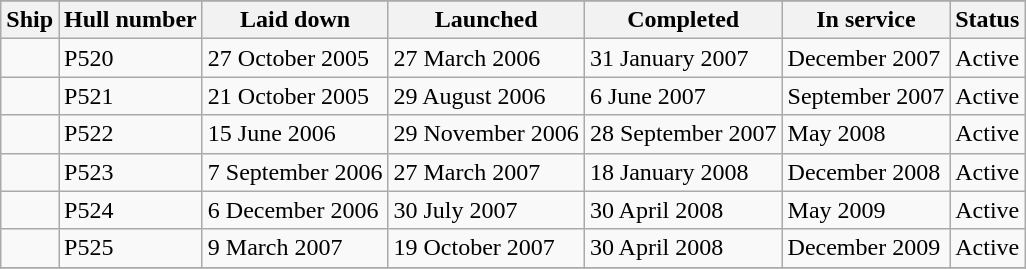<table class="wikitable plainrowheaders">
<tr>
</tr>
<tr>
<th scope="col">Ship</th>
<th scope="col">Hull number</th>
<th scope="col">Laid down</th>
<th scope="col">Launched</th>
<th scope="col">Completed</th>
<th scope="col">In service</th>
<th scope="col">Status</th>
</tr>
<tr>
<td scope="row"></td>
<td>P520</td>
<td>27 October 2005</td>
<td>27 March 2006</td>
<td>31 January 2007</td>
<td>December 2007</td>
<td>Active</td>
</tr>
<tr>
<td scope="row"></td>
<td>P521</td>
<td>21 October 2005</td>
<td>29 August 2006</td>
<td>6 June 2007</td>
<td>September 2007</td>
<td>Active</td>
</tr>
<tr>
<td scope="row"></td>
<td>P522</td>
<td>15 June 2006</td>
<td>29 November 2006</td>
<td>28 September 2007</td>
<td>May 2008</td>
<td>Active</td>
</tr>
<tr>
<td scope="row"></td>
<td>P523</td>
<td>7 September 2006</td>
<td>27 March 2007</td>
<td>18 January 2008</td>
<td>December 2008</td>
<td>Active</td>
</tr>
<tr>
<td scope="row"></td>
<td>P524</td>
<td>6 December 2006</td>
<td>30 July 2007</td>
<td>30 April 2008</td>
<td>May 2009</td>
<td>Active</td>
</tr>
<tr>
<td scope="row"></td>
<td>P525</td>
<td>9 March 2007</td>
<td>19 October 2007</td>
<td>30 April 2008</td>
<td>December 2009</td>
<td>Active</td>
</tr>
<tr>
</tr>
</table>
